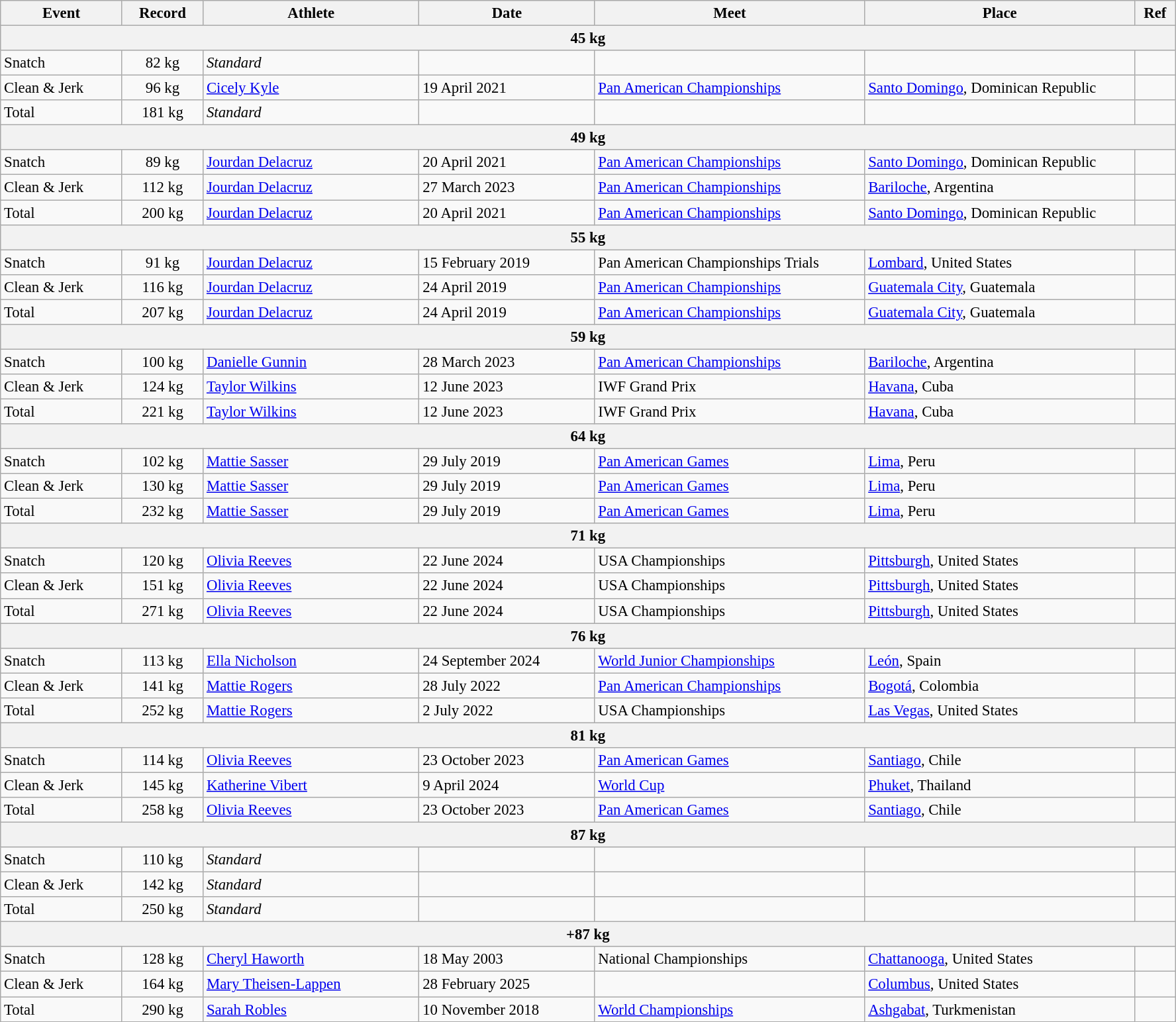<table class="wikitable" style="font-size:95%;">
<tr>
<th width=9%>Event</th>
<th width=6%>Record</th>
<th width=16%>Athlete</th>
<th width=13%>Date</th>
<th width=20%>Meet</th>
<th width=20%>Place</th>
<th width=3%>Ref</th>
</tr>
<tr bgcolor="#DDDDDD">
<th colspan="7">45 kg</th>
</tr>
<tr>
<td>Snatch</td>
<td align=center>82 kg</td>
<td><em>Standard</em></td>
<td></td>
<td></td>
<td></td>
<td></td>
</tr>
<tr>
<td>Clean & Jerk</td>
<td align=center>96 kg</td>
<td><a href='#'>Cicely Kyle</a></td>
<td>19 April 2021</td>
<td><a href='#'>Pan American Championships</a></td>
<td><a href='#'>Santo Domingo</a>, Dominican Republic</td>
<td></td>
</tr>
<tr>
<td>Total</td>
<td align=center>181 kg</td>
<td><em>Standard</em></td>
<td></td>
<td></td>
<td></td>
<td></td>
</tr>
<tr bgcolor="#DDDDDD">
<th colspan="7">49 kg</th>
</tr>
<tr>
<td>Snatch</td>
<td align=center>89 kg</td>
<td><a href='#'>Jourdan Delacruz</a></td>
<td>20 April 2021</td>
<td><a href='#'>Pan American Championships</a></td>
<td><a href='#'>Santo Domingo</a>, Dominican Republic</td>
<td></td>
</tr>
<tr>
<td>Clean & Jerk</td>
<td align=center>112 kg</td>
<td><a href='#'>Jourdan Delacruz</a></td>
<td>27 March 2023</td>
<td><a href='#'>Pan American Championships</a></td>
<td><a href='#'>Bariloche</a>, Argentina</td>
<td></td>
</tr>
<tr>
<td>Total</td>
<td align=center>200 kg</td>
<td><a href='#'>Jourdan Delacruz</a></td>
<td>20 April 2021</td>
<td><a href='#'>Pan American Championships</a></td>
<td><a href='#'>Santo Domingo</a>, Dominican Republic</td>
<td></td>
</tr>
<tr bgcolor="#DDDDDD">
<th colspan="7">55 kg</th>
</tr>
<tr>
<td>Snatch</td>
<td align=center>91 kg</td>
<td><a href='#'>Jourdan Delacruz</a></td>
<td>15 February 2019</td>
<td>Pan American Championships Trials</td>
<td><a href='#'>Lombard</a>, United States</td>
<td></td>
</tr>
<tr>
<td>Clean & Jerk</td>
<td align=center>116 kg</td>
<td><a href='#'>Jourdan Delacruz</a></td>
<td>24 April 2019</td>
<td><a href='#'>Pan American Championships</a></td>
<td><a href='#'>Guatemala City</a>, Guatemala</td>
<td></td>
</tr>
<tr>
<td>Total</td>
<td align=center>207 kg</td>
<td><a href='#'>Jourdan Delacruz</a></td>
<td>24 April 2019</td>
<td><a href='#'>Pan American Championships</a></td>
<td><a href='#'>Guatemala City</a>, Guatemala</td>
<td></td>
</tr>
<tr bgcolor="#DDDDDD">
<th colspan="7">59 kg</th>
</tr>
<tr>
<td>Snatch</td>
<td align=center>100 kg</td>
<td><a href='#'>Danielle Gunnin</a></td>
<td>28 March 2023</td>
<td><a href='#'>Pan American Championships</a></td>
<td><a href='#'>Bariloche</a>, Argentina</td>
<td></td>
</tr>
<tr>
<td>Clean & Jerk</td>
<td align=center>124 kg</td>
<td><a href='#'>Taylor Wilkins</a></td>
<td>12 June 2023</td>
<td>IWF Grand Prix</td>
<td><a href='#'>Havana</a>, Cuba</td>
<td></td>
</tr>
<tr>
<td>Total</td>
<td align=center>221 kg</td>
<td><a href='#'>Taylor Wilkins</a></td>
<td>12 June 2023</td>
<td>IWF Grand Prix</td>
<td><a href='#'>Havana</a>, Cuba</td>
<td></td>
</tr>
<tr bgcolor="#DDDDDD">
<th colspan="7">64 kg</th>
</tr>
<tr>
<td>Snatch</td>
<td align=center>102 kg</td>
<td><a href='#'>Mattie Sasser</a></td>
<td>29 July 2019</td>
<td><a href='#'>Pan American Games</a></td>
<td><a href='#'>Lima</a>, Peru</td>
<td></td>
</tr>
<tr>
<td>Clean & Jerk</td>
<td align=center>130 kg</td>
<td><a href='#'>Mattie Sasser</a></td>
<td>29 July 2019</td>
<td><a href='#'>Pan American Games</a></td>
<td><a href='#'>Lima</a>, Peru</td>
<td></td>
</tr>
<tr>
<td>Total</td>
<td align=center>232 kg</td>
<td><a href='#'>Mattie Sasser</a></td>
<td>29 July 2019</td>
<td><a href='#'>Pan American Games</a></td>
<td><a href='#'>Lima</a>, Peru</td>
<td></td>
</tr>
<tr bgcolor="#DDDDDD">
<th colspan="7">71 kg</th>
</tr>
<tr>
<td>Snatch</td>
<td align="center">120 kg</td>
<td><a href='#'>Olivia Reeves</a></td>
<td>22 June 2024</td>
<td>USA Championships</td>
<td><a href='#'>Pittsburgh</a>, United States</td>
<td></td>
</tr>
<tr>
<td>Clean & Jerk</td>
<td align="center">151 kg</td>
<td><a href='#'>Olivia Reeves</a></td>
<td>22 June 2024</td>
<td>USA Championships</td>
<td><a href='#'>Pittsburgh</a>, United States</td>
<td></td>
</tr>
<tr>
<td>Total</td>
<td align="center">271 kg</td>
<td><a href='#'>Olivia Reeves</a></td>
<td>22 June 2024</td>
<td>USA Championships</td>
<td><a href='#'>Pittsburgh</a>, United States</td>
<td></td>
</tr>
<tr bgcolor="#DDDDDD">
<th colspan="7">76 kg</th>
</tr>
<tr>
<td>Snatch</td>
<td align=center>113 kg</td>
<td><a href='#'>Ella Nicholson</a></td>
<td>24 September 2024</td>
<td><a href='#'>World Junior Championships</a></td>
<td><a href='#'>León</a>, Spain</td>
<td></td>
</tr>
<tr>
<td>Clean & Jerk</td>
<td align=center>141 kg</td>
<td><a href='#'>Mattie Rogers</a></td>
<td>28 July 2022</td>
<td><a href='#'>Pan American Championships</a></td>
<td><a href='#'>Bogotá</a>, Colombia</td>
<td></td>
</tr>
<tr>
<td>Total</td>
<td align=center>252 kg</td>
<td><a href='#'>Mattie Rogers</a></td>
<td>2 July 2022</td>
<td>USA Championships</td>
<td><a href='#'>Las Vegas</a>, United States</td>
<td></td>
</tr>
<tr bgcolor="#DDDDDD">
<th colspan="7">81 kg</th>
</tr>
<tr>
<td>Snatch</td>
<td align=center>114 kg</td>
<td><a href='#'>Olivia Reeves</a></td>
<td>23 October 2023</td>
<td><a href='#'>Pan American Games</a></td>
<td><a href='#'>Santiago</a>, Chile</td>
<td></td>
</tr>
<tr>
<td>Clean & Jerk</td>
<td align=center>145 kg</td>
<td><a href='#'>Katherine Vibert</a></td>
<td>9 April 2024</td>
<td><a href='#'>World Cup</a></td>
<td><a href='#'>Phuket</a>, Thailand</td>
<td></td>
</tr>
<tr>
<td>Total</td>
<td align=center>258 kg</td>
<td><a href='#'>Olivia Reeves</a></td>
<td>23 October 2023</td>
<td><a href='#'>Pan American Games</a></td>
<td><a href='#'>Santiago</a>, Chile</td>
<td></td>
</tr>
<tr bgcolor="#DDDDDD">
<th colspan="7">87 kg</th>
</tr>
<tr>
<td>Snatch</td>
<td align=center>110 kg</td>
<td><em>Standard</em></td>
<td></td>
<td></td>
<td></td>
<td></td>
</tr>
<tr>
<td>Clean & Jerk</td>
<td align=center>142 kg</td>
<td><em>Standard</em></td>
<td></td>
<td></td>
<td></td>
<td></td>
</tr>
<tr>
<td>Total</td>
<td align=center>250 kg</td>
<td><em>Standard</em></td>
<td></td>
<td></td>
<td></td>
<td></td>
</tr>
<tr bgcolor="#DDDDDD">
<th colspan="7">+87 kg</th>
</tr>
<tr>
<td>Snatch</td>
<td align=center>128 kg</td>
<td><a href='#'>Cheryl Haworth</a></td>
<td>18 May 2003</td>
<td>National Championships</td>
<td><a href='#'>Chattanooga</a>, United States</td>
<td></td>
</tr>
<tr>
<td>Clean & Jerk</td>
<td align=center>164 kg</td>
<td><a href='#'>Mary Theisen-Lappen</a></td>
<td>28 February 2025</td>
<td></td>
<td><a href='#'>Columbus</a>, United States</td>
<td></td>
</tr>
<tr>
<td>Total</td>
<td align=center>290 kg</td>
<td><a href='#'>Sarah Robles</a></td>
<td>10 November 2018</td>
<td><a href='#'>World Championships</a></td>
<td><a href='#'>Ashgabat</a>, Turkmenistan</td>
<td></td>
</tr>
</table>
